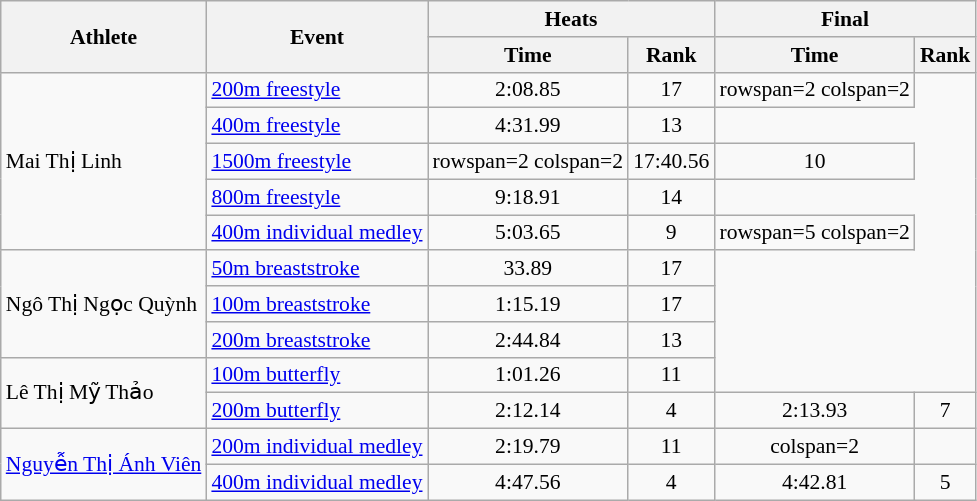<table class=wikitable style=font-size:90%;text-align:center>
<tr>
<th rowspan=2>Athlete</th>
<th rowspan=2>Event</th>
<th colspan=2>Heats</th>
<th colspan=2>Final</th>
</tr>
<tr>
<th>Time</th>
<th>Rank</th>
<th>Time</th>
<th>Rank</th>
</tr>
<tr>
<td rowspan=5 align=left>Mai Thị Linh</td>
<td align=left><a href='#'>200m freestyle</a></td>
<td>2:08.85</td>
<td>17</td>
<td>rowspan=2 colspan=2</td>
</tr>
<tr>
<td align=left><a href='#'>400m freestyle</a></td>
<td>4:31.99</td>
<td>13</td>
</tr>
<tr>
<td align=left><a href='#'>1500m freestyle</a></td>
<td>rowspan=2 colspan=2</td>
<td>17:40.56</td>
<td>10</td>
</tr>
<tr>
<td align=left><a href='#'>800m freestyle</a></td>
<td>9:18.91</td>
<td>14</td>
</tr>
<tr>
<td align=left><a href='#'>400m individual medley</a></td>
<td>5:03.65</td>
<td>9</td>
<td>rowspan=5 colspan=2</td>
</tr>
<tr>
<td rowspan=3 align=left>Ngô Thị Ngọc Quỳnh</td>
<td align=left><a href='#'>50m breaststroke</a></td>
<td>33.89</td>
<td>17</td>
</tr>
<tr>
<td align=left><a href='#'>100m breaststroke</a></td>
<td>1:15.19</td>
<td>17</td>
</tr>
<tr>
<td align=left><a href='#'>200m breaststroke</a></td>
<td>2:44.84</td>
<td>13</td>
</tr>
<tr>
<td rowspan=2 align=left>Lê Thị Mỹ Thảo</td>
<td align=left><a href='#'>100m butterfly</a></td>
<td>1:01.26</td>
<td>11</td>
</tr>
<tr>
<td align=left><a href='#'>200m butterfly</a></td>
<td>2:12.14 </td>
<td>4</td>
<td>2:13.93</td>
<td>7</td>
</tr>
<tr>
<td rowspan=2 align=left><a href='#'>Nguyễn Thị Ánh Viên</a></td>
<td align=left><a href='#'>200m individual medley</a></td>
<td>2:19.79</td>
<td>11</td>
<td>colspan=2</td>
</tr>
<tr>
<td align=left><a href='#'>400m individual medley</a></td>
<td>4:47.56 </td>
<td>4</td>
<td>4:42.81</td>
<td>5</td>
</tr>
</table>
